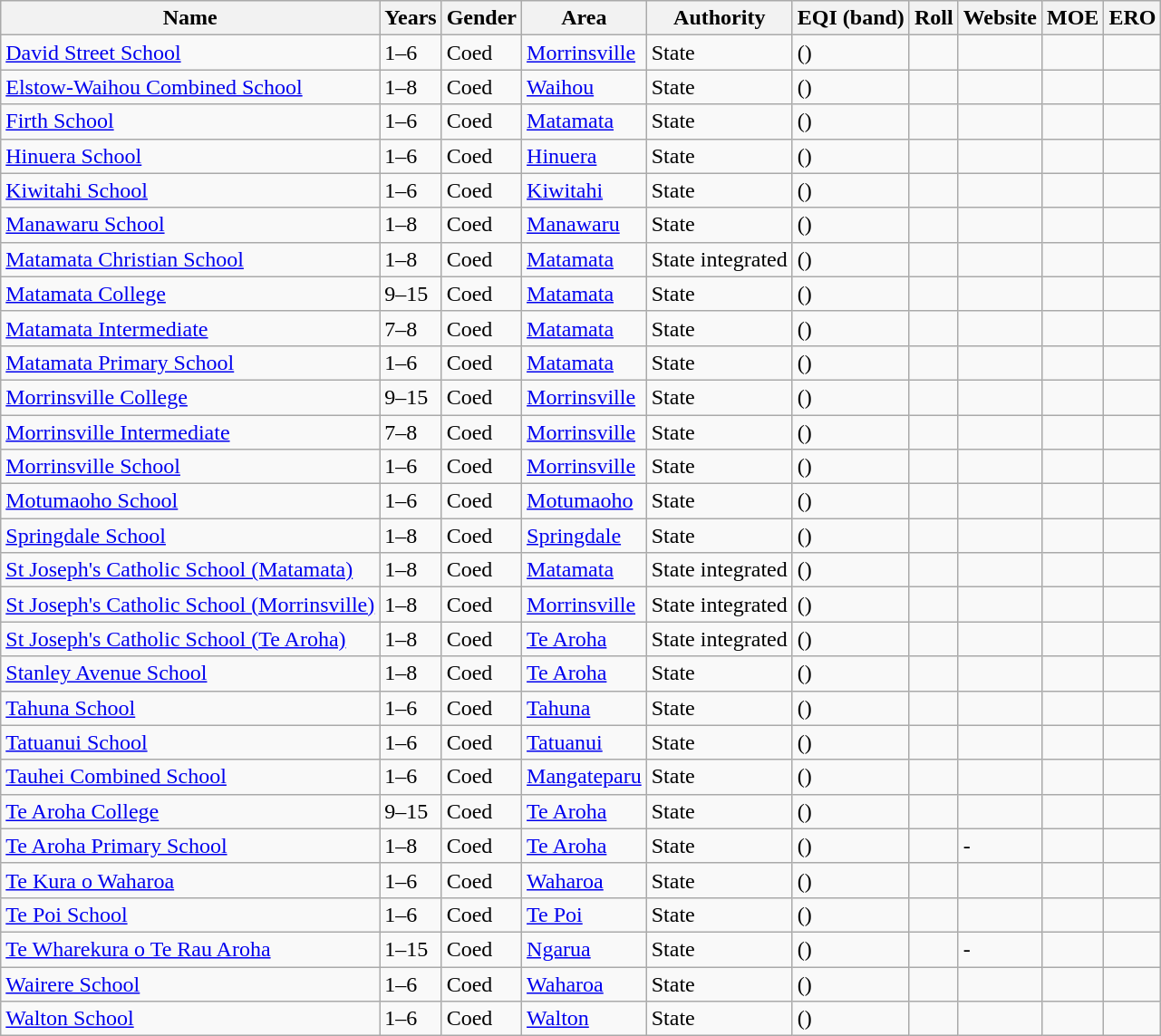<table class="wikitable sortable">
<tr>
<th>Name</th>
<th>Years</th>
<th>Gender</th>
<th>Area</th>
<th>Authority</th>
<th>EQI (band)</th>
<th>Roll</th>
<th>Website</th>
<th>MOE</th>
<th>ERO</th>
</tr>
<tr>
<td><a href='#'>David Street School</a></td>
<td>1–6</td>
<td>Coed</td>
<td><a href='#'>Morrinsville</a></td>
<td>State</td>
<td> ()</td>
<td></td>
<td></td>
<td></td>
<td></td>
</tr>
<tr>
<td><a href='#'>Elstow-Waihou Combined School</a></td>
<td>1–8</td>
<td>Coed</td>
<td><a href='#'>Waihou</a></td>
<td>State</td>
<td> ()</td>
<td></td>
<td></td>
<td></td>
<td></td>
</tr>
<tr>
<td><a href='#'>Firth School</a></td>
<td>1–6</td>
<td>Coed</td>
<td><a href='#'>Matamata</a></td>
<td>State</td>
<td> ()</td>
<td></td>
<td></td>
<td></td>
<td></td>
</tr>
<tr>
<td><a href='#'>Hinuera School</a></td>
<td>1–6</td>
<td>Coed</td>
<td><a href='#'>Hinuera</a></td>
<td>State</td>
<td> ()</td>
<td></td>
<td></td>
<td></td>
<td></td>
</tr>
<tr>
<td><a href='#'>Kiwitahi School</a></td>
<td>1–6</td>
<td>Coed</td>
<td><a href='#'>Kiwitahi</a></td>
<td>State</td>
<td> ()</td>
<td></td>
<td></td>
<td></td>
<td></td>
</tr>
<tr>
<td><a href='#'>Manawaru School</a></td>
<td>1–8</td>
<td>Coed</td>
<td><a href='#'>Manawaru</a></td>
<td>State</td>
<td> ()</td>
<td></td>
<td></td>
<td></td>
<td></td>
</tr>
<tr>
<td><a href='#'>Matamata Christian School</a></td>
<td>1–8</td>
<td>Coed</td>
<td><a href='#'>Matamata</a></td>
<td>State integrated</td>
<td> ()</td>
<td></td>
<td></td>
<td></td>
<td></td>
</tr>
<tr>
<td><a href='#'>Matamata College</a></td>
<td>9–15</td>
<td>Coed</td>
<td><a href='#'>Matamata</a></td>
<td>State</td>
<td> ()</td>
<td></td>
<td></td>
<td></td>
<td></td>
</tr>
<tr>
<td><a href='#'>Matamata Intermediate</a></td>
<td>7–8</td>
<td>Coed</td>
<td><a href='#'>Matamata</a></td>
<td>State</td>
<td> ()</td>
<td></td>
<td></td>
<td></td>
<td></td>
</tr>
<tr>
<td><a href='#'>Matamata Primary School</a></td>
<td>1–6</td>
<td>Coed</td>
<td><a href='#'>Matamata</a></td>
<td>State</td>
<td> ()</td>
<td></td>
<td></td>
<td></td>
<td></td>
</tr>
<tr>
<td><a href='#'>Morrinsville College</a></td>
<td>9–15</td>
<td>Coed</td>
<td><a href='#'>Morrinsville</a></td>
<td>State</td>
<td> ()</td>
<td></td>
<td></td>
<td></td>
<td></td>
</tr>
<tr>
<td><a href='#'>Morrinsville Intermediate</a></td>
<td>7–8</td>
<td>Coed</td>
<td><a href='#'>Morrinsville</a></td>
<td>State</td>
<td> ()</td>
<td></td>
<td></td>
<td></td>
<td></td>
</tr>
<tr>
<td><a href='#'>Morrinsville School</a></td>
<td>1–6</td>
<td>Coed</td>
<td><a href='#'>Morrinsville</a></td>
<td>State</td>
<td> ()</td>
<td></td>
<td></td>
<td></td>
<td></td>
</tr>
<tr>
<td><a href='#'>Motumaoho School</a></td>
<td>1–6</td>
<td>Coed</td>
<td><a href='#'>Motumaoho</a></td>
<td>State</td>
<td> ()</td>
<td></td>
<td></td>
<td></td>
<td></td>
</tr>
<tr>
<td><a href='#'>Springdale School</a></td>
<td>1–8</td>
<td>Coed</td>
<td><a href='#'>Springdale</a></td>
<td>State</td>
<td> ()</td>
<td></td>
<td></td>
<td></td>
<td></td>
</tr>
<tr>
<td><a href='#'>St Joseph's Catholic School (Matamata)</a></td>
<td>1–8</td>
<td>Coed</td>
<td><a href='#'>Matamata</a></td>
<td>State integrated</td>
<td> ()</td>
<td></td>
<td></td>
<td></td>
<td></td>
</tr>
<tr>
<td><a href='#'>St Joseph's Catholic School (Morrinsville)</a></td>
<td>1–8</td>
<td>Coed</td>
<td><a href='#'>Morrinsville</a></td>
<td>State integrated</td>
<td> ()</td>
<td></td>
<td></td>
<td></td>
<td></td>
</tr>
<tr>
<td><a href='#'>St Joseph's Catholic School (Te Aroha)</a></td>
<td>1–8</td>
<td>Coed</td>
<td><a href='#'>Te Aroha</a></td>
<td>State integrated</td>
<td> ()</td>
<td></td>
<td></td>
<td></td>
<td></td>
</tr>
<tr>
<td><a href='#'>Stanley Avenue School</a></td>
<td>1–8</td>
<td>Coed</td>
<td><a href='#'>Te Aroha</a></td>
<td>State</td>
<td> ()</td>
<td></td>
<td></td>
<td></td>
<td></td>
</tr>
<tr>
<td><a href='#'>Tahuna School</a></td>
<td>1–6</td>
<td>Coed</td>
<td><a href='#'>Tahuna</a></td>
<td>State</td>
<td> ()</td>
<td></td>
<td></td>
<td></td>
<td></td>
</tr>
<tr>
<td><a href='#'>Tatuanui School</a></td>
<td>1–6</td>
<td>Coed</td>
<td><a href='#'>Tatuanui</a></td>
<td>State</td>
<td> ()</td>
<td></td>
<td></td>
<td></td>
<td></td>
</tr>
<tr>
<td><a href='#'>Tauhei Combined School</a></td>
<td>1–6</td>
<td>Coed</td>
<td><a href='#'>Mangateparu</a></td>
<td>State</td>
<td> ()</td>
<td></td>
<td></td>
<td></td>
<td></td>
</tr>
<tr>
<td><a href='#'>Te Aroha College</a></td>
<td>9–15</td>
<td>Coed</td>
<td><a href='#'>Te Aroha</a></td>
<td>State</td>
<td> ()</td>
<td></td>
<td></td>
<td></td>
<td></td>
</tr>
<tr>
<td><a href='#'>Te Aroha Primary School</a></td>
<td>1–8</td>
<td>Coed</td>
<td><a href='#'>Te Aroha</a></td>
<td>State</td>
<td> ()</td>
<td></td>
<td>-</td>
<td></td>
<td></td>
</tr>
<tr>
<td><a href='#'>Te Kura o Waharoa</a></td>
<td>1–6</td>
<td>Coed</td>
<td><a href='#'>Waharoa</a></td>
<td>State</td>
<td> ()</td>
<td></td>
<td></td>
<td></td>
<td></td>
</tr>
<tr>
<td><a href='#'>Te Poi School</a></td>
<td>1–6</td>
<td>Coed</td>
<td><a href='#'>Te Poi</a></td>
<td>State</td>
<td> ()</td>
<td></td>
<td></td>
<td></td>
<td></td>
</tr>
<tr>
<td><a href='#'>Te Wharekura o Te Rau Aroha</a></td>
<td>1–15</td>
<td>Coed</td>
<td><a href='#'>Ngarua</a></td>
<td>State</td>
<td> ()</td>
<td></td>
<td>-</td>
<td></td>
<td></td>
</tr>
<tr>
<td><a href='#'>Wairere School</a></td>
<td>1–6</td>
<td>Coed</td>
<td><a href='#'>Waharoa</a></td>
<td>State</td>
<td> ()</td>
<td></td>
<td></td>
<td></td>
<td></td>
</tr>
<tr>
<td><a href='#'>Walton School</a></td>
<td>1–6</td>
<td>Coed</td>
<td><a href='#'>Walton</a></td>
<td>State</td>
<td> ()</td>
<td></td>
<td></td>
<td></td>
<td></td>
</tr>
</table>
